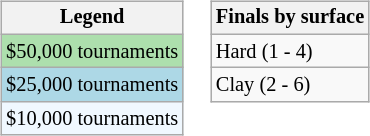<table>
<tr valign=top>
<td><br><table class=wikitable style=font-size:85%>
<tr>
<th>Legend</th>
</tr>
<tr style=background:#addfad>
<td>$50,000 tournaments</td>
</tr>
<tr style=background:lightblue>
<td>$25,000 tournaments</td>
</tr>
<tr style=background:#f0f8ff>
<td>$10,000 tournaments</td>
</tr>
</table>
</td>
<td><br><table class=wikitable style=font-size:85%>
<tr>
<th>Finals by surface</th>
</tr>
<tr>
<td>Hard (1 - 4)</td>
</tr>
<tr>
<td>Clay (2 - 6)</td>
</tr>
</table>
</td>
</tr>
</table>
